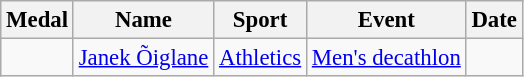<table class="wikitable sortable" style="font-size: 95%;">
<tr>
<th>Medal</th>
<th>Name</th>
<th>Sport</th>
<th>Event</th>
<th>Date</th>
</tr>
<tr>
<td></td>
<td><a href='#'>Janek Õiglane</a></td>
<td><a href='#'>Athletics</a></td>
<td><a href='#'>Men's decathlon</a></td>
<td></td>
</tr>
</table>
